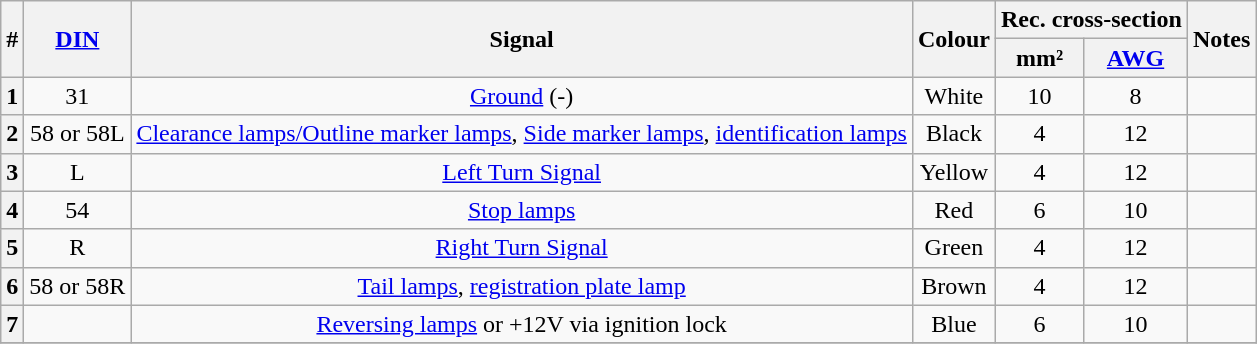<table class="wikitable sortable" style="text-align: center">
<tr>
<th rowspan="2">#</th>
<th rowspan="2"><a href='#'>DIN</a></th>
<th rowspan="2">Signal</th>
<th rowspan="2">Colour</th>
<th colspan="2">Rec. cross-section</th>
<th rowspan="2">Notes</th>
</tr>
<tr>
<th>mm²</th>
<th><a href='#'>AWG</a></th>
</tr>
<tr>
<th>1</th>
<td>31</td>
<td><a href='#'>Ground</a> (-)</td>
<td>White</td>
<td>10</td>
<td>8</td>
<td></td>
</tr>
<tr>
<th>2</th>
<td>58 or 58L</td>
<td><a href='#'>Clearance lamps/Outline marker lamps</a>, <a href='#'>Side marker lamps</a>, <a href='#'>identification lamps</a></td>
<td>Black</td>
<td>4</td>
<td>12</td>
<td></td>
</tr>
<tr>
<th>3</th>
<td>L</td>
<td><a href='#'>Left Turn Signal</a></td>
<td>Yellow</td>
<td>4</td>
<td>12</td>
<td></td>
</tr>
<tr>
<th>4</th>
<td>54</td>
<td><a href='#'>Stop lamps</a></td>
<td>Red</td>
<td>6</td>
<td>10</td>
<td></td>
</tr>
<tr>
<th>5</th>
<td>R</td>
<td><a href='#'>Right Turn Signal</a></td>
<td>Green</td>
<td>4</td>
<td>12</td>
<td></td>
</tr>
<tr>
<th>6</th>
<td>58 or 58R</td>
<td><a href='#'>Tail lamps</a>, <a href='#'>registration plate lamp</a></td>
<td>Brown</td>
<td>4</td>
<td>12</td>
<td></td>
</tr>
<tr>
<th>7</th>
<td></td>
<td><a href='#'>Reversing lamps</a> or +12V via ignition lock</td>
<td>Blue</td>
<td>6</td>
<td>10</td>
<td></td>
</tr>
<tr>
</tr>
</table>
